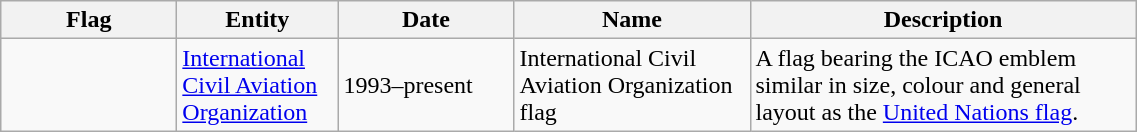<table class="wikitable">
<tr>
<th width="110">Flag</th>
<th width="100">Entity</th>
<th width="110">Date</th>
<th width="150">Name</th>
<th width="250">Description</th>
</tr>
<tr>
<td></td>
<td><a href='#'>International Civil Aviation Organization</a></td>
<td>1993–present</td>
<td>International Civil Aviation Organization flag</td>
<td>A flag bearing the ICAO emblem similar in size, colour and general layout as the <a href='#'>United Nations flag</a>.</td>
</tr>
</table>
